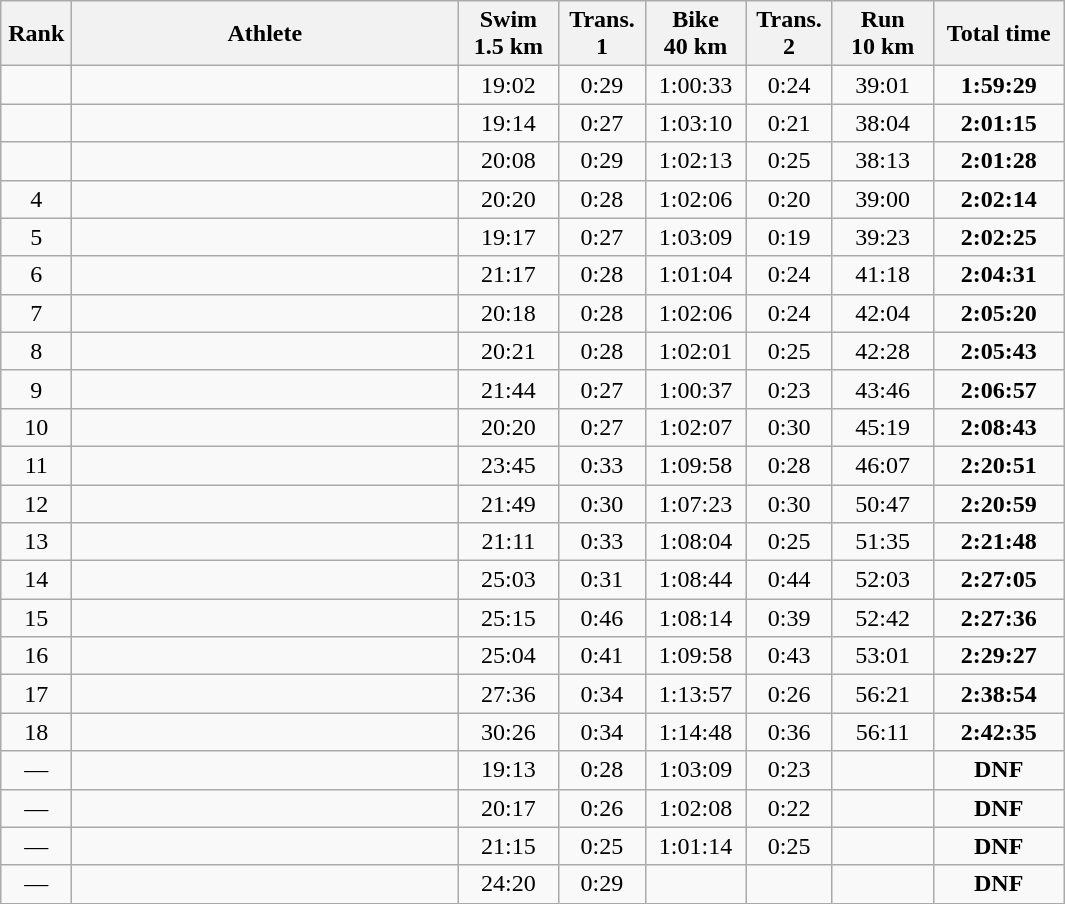<table class=wikitable style="text-align:center">
<tr>
<th width=40>Rank</th>
<th width=250>Athlete</th>
<th width=60>Swim<br>1.5 km</th>
<th width=50>Trans. 1</th>
<th width=60>Bike<br>40 km</th>
<th width=50>Trans. 2</th>
<th width=60>Run<br>10 km</th>
<th width=80>Total time</th>
</tr>
<tr>
<td></td>
<td align=left></td>
<td>19:02</td>
<td>0:29</td>
<td>1:00:33</td>
<td>0:24</td>
<td>39:01</td>
<td><strong>1:59:29</strong></td>
</tr>
<tr>
<td></td>
<td align=left></td>
<td>19:14</td>
<td>0:27</td>
<td>1:03:10</td>
<td>0:21</td>
<td>38:04</td>
<td><strong>2:01:15</strong></td>
</tr>
<tr>
<td></td>
<td align=left></td>
<td>20:08</td>
<td>0:29</td>
<td>1:02:13</td>
<td>0:25</td>
<td>38:13</td>
<td><strong>2:01:28</strong></td>
</tr>
<tr>
<td>4</td>
<td align=left></td>
<td>20:20</td>
<td>0:28</td>
<td>1:02:06</td>
<td>0:20</td>
<td>39:00</td>
<td><strong>2:02:14</strong></td>
</tr>
<tr>
<td>5</td>
<td align=left></td>
<td>19:17</td>
<td>0:27</td>
<td>1:03:09</td>
<td>0:19</td>
<td>39:23</td>
<td><strong>2:02:25</strong></td>
</tr>
<tr>
<td>6</td>
<td align=left></td>
<td>21:17</td>
<td>0:28</td>
<td>1:01:04</td>
<td>0:24</td>
<td>41:18</td>
<td><strong>2:04:31</strong></td>
</tr>
<tr>
<td>7</td>
<td align=left></td>
<td>20:18</td>
<td>0:28</td>
<td>1:02:06</td>
<td>0:24</td>
<td>42:04</td>
<td><strong>2:05:20</strong></td>
</tr>
<tr>
<td>8</td>
<td align=left></td>
<td>20:21</td>
<td>0:28</td>
<td>1:02:01</td>
<td>0:25</td>
<td>42:28</td>
<td><strong>2:05:43</strong></td>
</tr>
<tr>
<td>9</td>
<td align=left></td>
<td>21:44</td>
<td>0:27</td>
<td>1:00:37</td>
<td>0:23</td>
<td>43:46</td>
<td><strong>2:06:57</strong></td>
</tr>
<tr>
<td>10</td>
<td align=left></td>
<td>20:20</td>
<td>0:27</td>
<td>1:02:07</td>
<td>0:30</td>
<td>45:19</td>
<td><strong>2:08:43</strong></td>
</tr>
<tr>
<td>11</td>
<td align=left></td>
<td>23:45</td>
<td>0:33</td>
<td>1:09:58</td>
<td>0:28</td>
<td>46:07</td>
<td><strong>2:20:51</strong></td>
</tr>
<tr>
<td>12</td>
<td align=left></td>
<td>21:49</td>
<td>0:30</td>
<td>1:07:23</td>
<td>0:30</td>
<td>50:47</td>
<td><strong>2:20:59</strong></td>
</tr>
<tr>
<td>13</td>
<td align=left></td>
<td>21:11</td>
<td>0:33</td>
<td>1:08:04</td>
<td>0:25</td>
<td>51:35</td>
<td><strong>2:21:48</strong></td>
</tr>
<tr>
<td>14</td>
<td align=left></td>
<td>25:03</td>
<td>0:31</td>
<td>1:08:44</td>
<td>0:44</td>
<td>52:03</td>
<td><strong>2:27:05</strong></td>
</tr>
<tr>
<td>15</td>
<td align=left></td>
<td>25:15</td>
<td>0:46</td>
<td>1:08:14</td>
<td>0:39</td>
<td>52:42</td>
<td><strong>2:27:36</strong></td>
</tr>
<tr>
<td>16</td>
<td align=left></td>
<td>25:04</td>
<td>0:41</td>
<td>1:09:58</td>
<td>0:43</td>
<td>53:01</td>
<td><strong>2:29:27</strong></td>
</tr>
<tr>
<td>17</td>
<td align=left></td>
<td>27:36</td>
<td>0:34</td>
<td>1:13:57</td>
<td>0:26</td>
<td>56:21</td>
<td><strong>2:38:54</strong></td>
</tr>
<tr>
<td>18</td>
<td align=left></td>
<td>30:26</td>
<td>0:34</td>
<td>1:14:48</td>
<td>0:36</td>
<td>56:11</td>
<td><strong>2:42:35</strong></td>
</tr>
<tr>
<td>—</td>
<td align=left></td>
<td>19:13</td>
<td>0:28</td>
<td>1:03:09</td>
<td>0:23</td>
<td></td>
<td><strong>DNF</strong></td>
</tr>
<tr>
<td>—</td>
<td align=left></td>
<td>20:17</td>
<td>0:26</td>
<td>1:02:08</td>
<td>0:22</td>
<td></td>
<td><strong>DNF</strong></td>
</tr>
<tr>
<td>—</td>
<td align=left></td>
<td>21:15</td>
<td>0:25</td>
<td>1:01:14</td>
<td>0:25</td>
<td></td>
<td><strong>DNF</strong></td>
</tr>
<tr>
<td>—</td>
<td align=left></td>
<td>24:20</td>
<td>0:29</td>
<td></td>
<td></td>
<td></td>
<td><strong>DNF</strong></td>
</tr>
</table>
